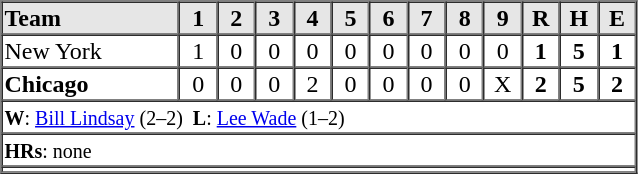<table border=1 cellspacing=0 width=425 style="margin-left:3em;">
<tr style="text-align:center; background-color:#e6e6e6;">
<th align=left width=28%>Team</th>
<th width=6%>1</th>
<th width=6%>2</th>
<th width=6%>3</th>
<th width=6%>4</th>
<th width=6%>5</th>
<th width=6%>6</th>
<th width=6%>7</th>
<th width=6%>8</th>
<th width=6%>9</th>
<th width=6%>R</th>
<th width=6%>H</th>
<th width=6%>E</th>
</tr>
<tr style="text-align:center;">
<td align=left>New York</td>
<td>1</td>
<td>0</td>
<td>0</td>
<td>0</td>
<td>0</td>
<td>0</td>
<td>0</td>
<td>0</td>
<td>0</td>
<td><strong>1</strong></td>
<td><strong>5</strong></td>
<td><strong>1</strong></td>
</tr>
<tr style="text-align:center;">
<td align=left><strong>Chicago</strong></td>
<td>0</td>
<td>0</td>
<td>0</td>
<td>2</td>
<td>0</td>
<td>0</td>
<td>0</td>
<td>0</td>
<td>X</td>
<td><strong>2</strong></td>
<td><strong>5</strong></td>
<td><strong>2</strong></td>
</tr>
<tr style="text-align:left;">
<td colspan=14><small><strong>W</strong>: <a href='#'>Bill Lindsay</a> (2–2)  <strong>L</strong>: <a href='#'>Lee Wade</a> (1–2)</small></td>
</tr>
<tr style="text-align:left;">
<td colspan=14><small><strong>HRs</strong>: none</small></td>
</tr>
<tr style="text-align:left;">
<td colspan=14></td>
</tr>
<tr style="text-align:left;">
</tr>
</table>
